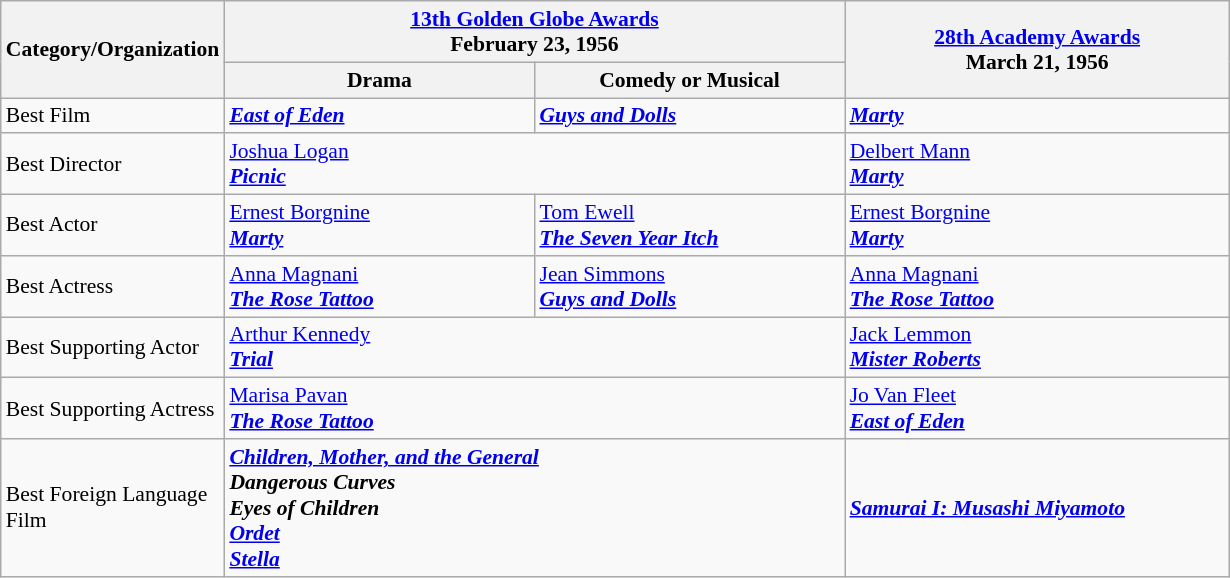<table class="wikitable" style="font-size: 90%;">
<tr>
<th rowspan="2" style="width:20px;">Category/Organization</th>
<th colspan="2" style="width:250px;"><a href='#'>13th Golden Globe Awards</a><br>February 23, 1956</th>
<th rowspan="2" style="width:250px;"><a href='#'>28th Academy Awards</a><br>March 21, 1956</th>
</tr>
<tr>
<th width=200>Drama</th>
<th style="width:200px;">Comedy or Musical</th>
</tr>
<tr>
<td>Best Film</td>
<td><strong><em><a href='#'>East of Eden</a></em></strong></td>
<td><strong><em><a href='#'>Guys and Dolls</a></em></strong></td>
<td><strong><em><a href='#'>Marty</a></em></strong></td>
</tr>
<tr>
<td>Best Director</td>
<td colspan="2"><a href='#'>Joshua Logan</a><br><strong><em><a href='#'>Picnic</a></em></strong></td>
<td><a href='#'>Delbert Mann</a><br><strong><em><a href='#'>Marty</a></em></strong></td>
</tr>
<tr>
<td>Best Actor</td>
<td><a href='#'>Ernest Borgnine</a><br><strong><em><a href='#'>Marty</a></em></strong></td>
<td><a href='#'>Tom Ewell</a><br><strong><em><a href='#'>The Seven Year Itch</a></em></strong></td>
<td><a href='#'>Ernest Borgnine</a><br><strong><em><a href='#'>Marty</a></em></strong></td>
</tr>
<tr>
<td>Best Actress</td>
<td><a href='#'>Anna Magnani</a><br><strong><em><a href='#'>The Rose Tattoo</a></em></strong></td>
<td><a href='#'>Jean Simmons</a><br><strong><em><a href='#'>Guys and Dolls</a></em></strong></td>
<td><a href='#'>Anna Magnani</a><br><strong><em><a href='#'>The Rose Tattoo</a></em></strong></td>
</tr>
<tr>
<td>Best Supporting Actor</td>
<td colspan="2"><a href='#'>Arthur Kennedy</a><br><strong><em><a href='#'>Trial</a></em></strong></td>
<td><a href='#'>Jack Lemmon</a><br><strong><em><a href='#'>Mister Roberts</a></em></strong></td>
</tr>
<tr>
<td>Best Supporting Actress</td>
<td colspan="2"><a href='#'>Marisa Pavan</a><br><strong><em><a href='#'>The Rose Tattoo</a></em></strong></td>
<td><a href='#'>Jo Van Fleet</a><br><strong><em><a href='#'>East of Eden</a></em></strong></td>
</tr>
<tr>
<td>Best Foreign Language Film</td>
<td colspan="2"><strong><em><a href='#'>Children, Mother, and the General</a></em></strong><br><strong><em>Dangerous Curves</em></strong><br><strong><em>Eyes of Children</em></strong><br><strong><em><a href='#'>Ordet</a></em></strong><br><strong><em><a href='#'>Stella</a></em></strong></td>
<td><strong><em><a href='#'>Samurai I: Musashi Miyamoto</a></em></strong></td>
</tr>
</table>
